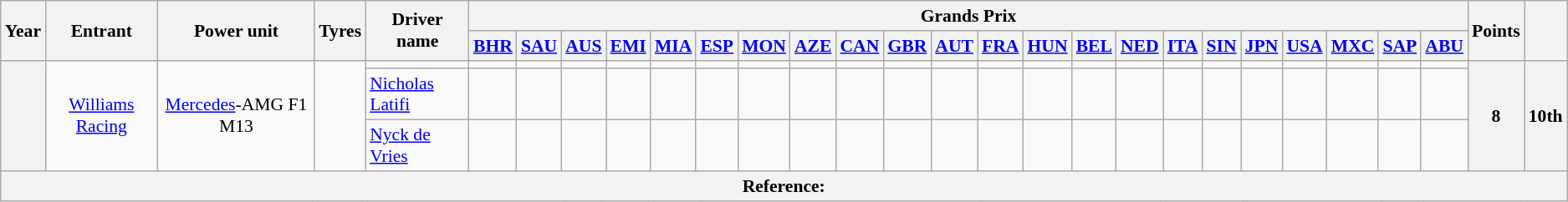<table class="wikitable" style="text-align:center; font-size:90%">
<tr>
<th rowspan="2">Year</th>
<th rowspan="2">Entrant</th>
<th rowspan="2">Power unit</th>
<th rowspan="2">Tyres</th>
<th rowspan="2">Driver name</th>
<th colspan="22">Grands Prix</th>
<th rowspan="2">Points</th>
<th rowspan="2"></th>
</tr>
<tr>
<th><a href='#'>BHR</a></th>
<th><a href='#'>SAU</a></th>
<th><a href='#'>AUS</a></th>
<th><a href='#'>EMI</a></th>
<th><a href='#'>MIA</a></th>
<th><a href='#'>ESP</a></th>
<th><a href='#'>MON</a></th>
<th><a href='#'>AZE</a></th>
<th><a href='#'>CAN</a></th>
<th><a href='#'>GBR</a></th>
<th><a href='#'>AUT</a></th>
<th><a href='#'>FRA</a></th>
<th><a href='#'>HUN</a></th>
<th><a href='#'>BEL</a></th>
<th><a href='#'>NED</a></th>
<th><a href='#'>ITA</a></th>
<th><a href='#'>SIN</a></th>
<th><a href='#'>JPN</a></th>
<th><a href='#'>USA</a></th>
<th><a href='#'>MXC</a></th>
<th><a href='#'>SAP</a></th>
<th><a href='#'>ABU</a></th>
</tr>
<tr>
<th rowspan="3"></th>
<td rowspan="3"><a href='#'>Williams Racing</a></td>
<td rowspan="3"><a href='#'>Mercedes</a>-AMG F1 M13</td>
<td rowspan="3"></td>
<td align=left></td>
<td></td>
<td></td>
<td></td>
<td></td>
<td></td>
<td></td>
<td></td>
<td></td>
<td></td>
<td></td>
<td></td>
<td></td>
<td></td>
<td></td>
<td></td>
<td></td>
<td></td>
<td></td>
<td></td>
<td></td>
<td></td>
<td></td>
<th rowspan="3">8</th>
<th rowspan="3">10th</th>
</tr>
<tr>
<td align=left> <a href='#'>Nicholas Latifi</a></td>
<td></td>
<td></td>
<td></td>
<td></td>
<td></td>
<td></td>
<td></td>
<td></td>
<td></td>
<td></td>
<td></td>
<td></td>
<td></td>
<td></td>
<td></td>
<td></td>
<td></td>
<td></td>
<td></td>
<td></td>
<td></td>
<td></td>
</tr>
<tr>
<td align=left> <a href='#'>Nyck de Vries</a></td>
<td></td>
<td></td>
<td></td>
<td></td>
<td></td>
<td></td>
<td></td>
<td></td>
<td></td>
<td></td>
<td></td>
<td></td>
<td></td>
<td></td>
<td></td>
<td></td>
<td></td>
<td></td>
<td></td>
<td></td>
<td></td>
<td></td>
</tr>
<tr>
<th colspan="29">Reference:</th>
</tr>
</table>
